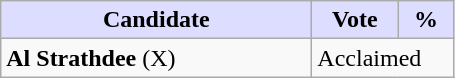<table class="wikitable">
<tr>
<th style="background:#ddf; width:200px;">Candidate</th>
<th style="background:#ddf; width:50px;">Vote</th>
<th style="background:#ddf; width:30px;">%</th>
</tr>
<tr>
<td><strong>Al Strathdee</strong> (X)</td>
<td colspan="2">Acclaimed</td>
</tr>
</table>
